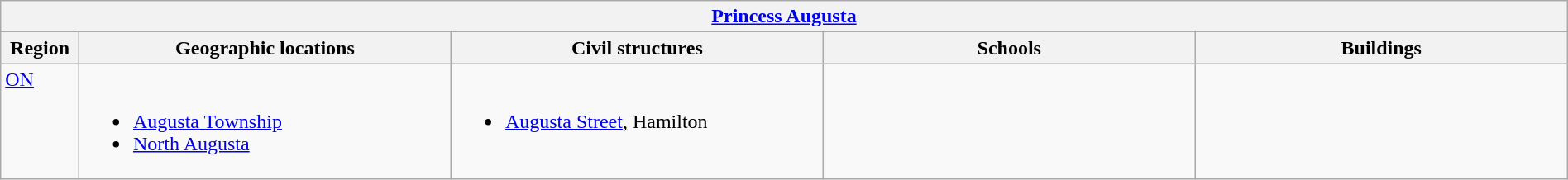<table class="wikitable" width="100%">
<tr>
<th colspan="5"> <a href='#'>Princess Augusta</a></th>
</tr>
<tr>
<th width="5%">Region</th>
<th width="23.75%">Geographic locations</th>
<th width="23.75%">Civil structures</th>
<th width="23.75%">Schools</th>
<th width="23.75%">Buildings</th>
</tr>
<tr>
<td align=left valign=top> <a href='#'>ON</a></td>
<td align=left valign=top><br><ul><li><a href='#'>Augusta Township</a></li><li><a href='#'>North Augusta</a></li></ul></td>
<td align=left valign=top><br><ul><li><a href='#'>Augusta Street</a>, Hamilton</li></ul></td>
<td></td>
<td></td>
</tr>
</table>
